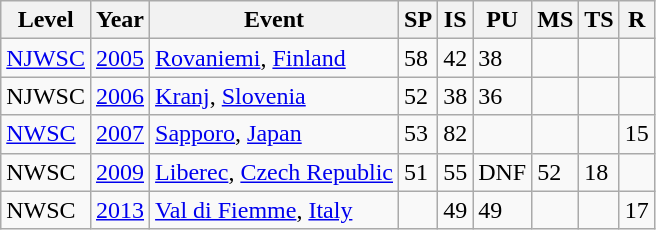<table class="wikitable sortable">
<tr>
<th>Level</th>
<th>Year</th>
<th>Event</th>
<th>SP</th>
<th>IS</th>
<th>PU</th>
<th>MS</th>
<th>TS</th>
<th>R</th>
</tr>
<tr>
<td><a href='#'>NJWSC</a></td>
<td><a href='#'>2005</a></td>
<td> <a href='#'>Rovaniemi</a>, <a href='#'>Finland</a></td>
<td>58</td>
<td>42</td>
<td>38</td>
<td></td>
<td></td>
<td></td>
</tr>
<tr>
<td>NJWSC</td>
<td><a href='#'>2006</a></td>
<td> <a href='#'>Kranj</a>, <a href='#'>Slovenia</a></td>
<td>52</td>
<td>38</td>
<td>36</td>
<td></td>
<td></td>
<td></td>
</tr>
<tr>
<td><a href='#'>NWSC</a></td>
<td><a href='#'>2007</a></td>
<td> <a href='#'>Sapporo</a>, <a href='#'>Japan</a></td>
<td>53</td>
<td>82</td>
<td></td>
<td></td>
<td></td>
<td>15</td>
</tr>
<tr>
<td>NWSC</td>
<td><a href='#'>2009</a></td>
<td> <a href='#'>Liberec</a>, <a href='#'>Czech Republic</a></td>
<td>51</td>
<td>55</td>
<td>DNF</td>
<td>52</td>
<td>18</td>
<td></td>
</tr>
<tr>
<td>NWSC</td>
<td><a href='#'>2013</a></td>
<td> <a href='#'>Val di Fiemme</a>, <a href='#'>Italy</a></td>
<td></td>
<td>49</td>
<td>49</td>
<td></td>
<td></td>
<td>17</td>
</tr>
</table>
